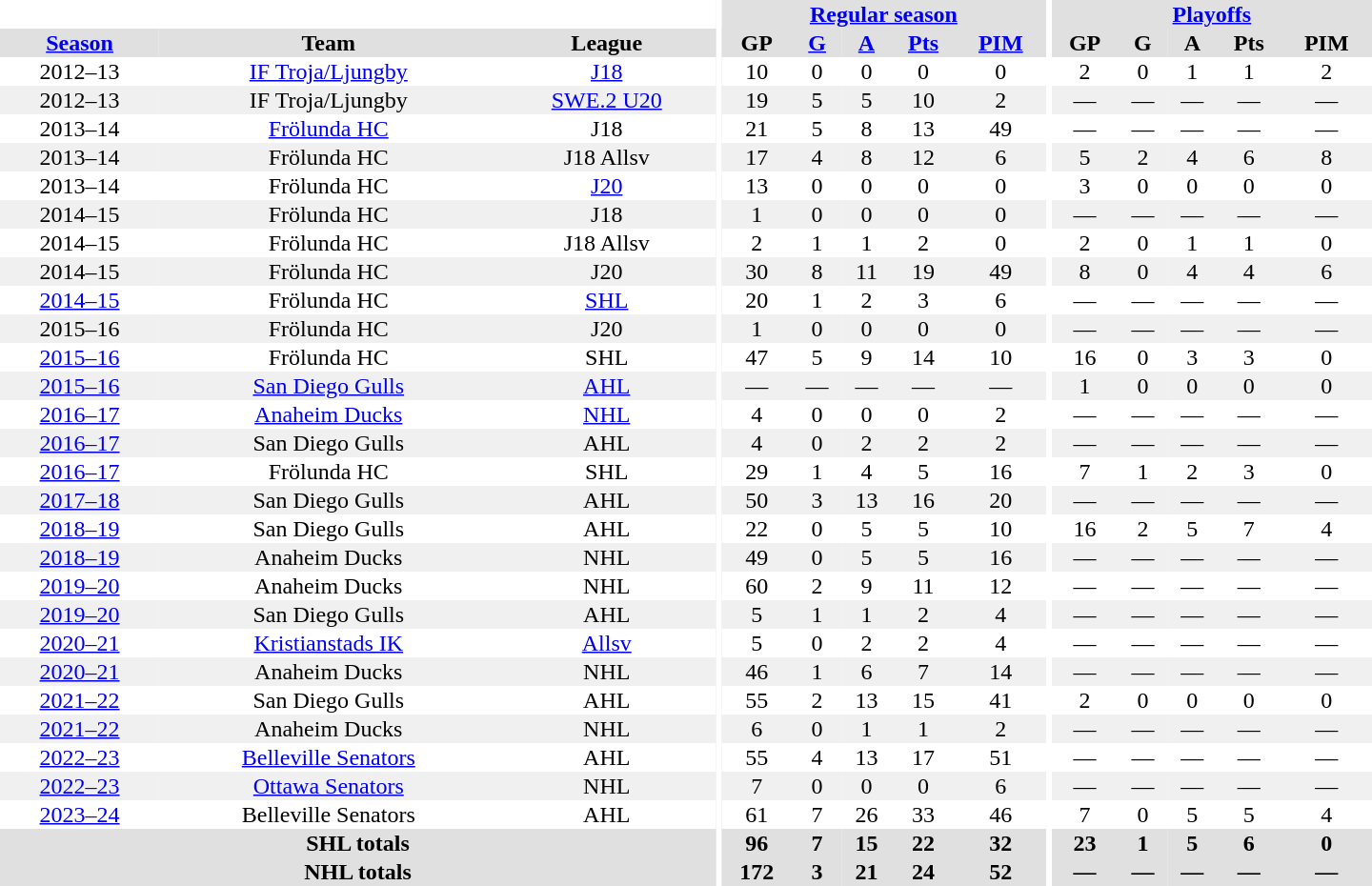<table border="0" cellpadding="1" cellspacing="0" style="text-align:center; width:60em">
<tr bgcolor="#e0e0e0">
<th colspan="3" bgcolor="#ffffff"></th>
<th rowspan="99" bgcolor="#ffffff"></th>
<th colspan="5"><a href='#'>Regular season</a></th>
<th rowspan="99" bgcolor="#ffffff"></th>
<th colspan="5"><a href='#'>Playoffs</a></th>
</tr>
<tr bgcolor="#e0e0e0">
<th><a href='#'>Season</a></th>
<th>Team</th>
<th>League</th>
<th>GP</th>
<th><a href='#'>G</a></th>
<th><a href='#'>A</a></th>
<th><a href='#'>Pts</a></th>
<th><a href='#'>PIM</a></th>
<th>GP</th>
<th>G</th>
<th>A</th>
<th>Pts</th>
<th>PIM</th>
</tr>
<tr>
<td>2012–13</td>
<td><a href='#'>IF Troja/Ljungby</a></td>
<td><a href='#'>J18</a></td>
<td>10</td>
<td>0</td>
<td>0</td>
<td>0</td>
<td>0</td>
<td>2</td>
<td>0</td>
<td>1</td>
<td>1</td>
<td>2</td>
</tr>
<tr bgcolor="#f0f0f0">
<td>2012–13</td>
<td>IF Troja/Ljungby</td>
<td><a href='#'>SWE.2 U20</a></td>
<td>19</td>
<td>5</td>
<td>5</td>
<td>10</td>
<td>2</td>
<td>—</td>
<td>—</td>
<td>—</td>
<td>—</td>
<td>—</td>
</tr>
<tr>
<td>2013–14</td>
<td><a href='#'>Frölunda HC</a></td>
<td>J18</td>
<td>21</td>
<td>5</td>
<td>8</td>
<td>13</td>
<td>49</td>
<td>—</td>
<td>—</td>
<td>—</td>
<td>—</td>
<td>—</td>
</tr>
<tr bgcolor="#f0f0f0">
<td>2013–14</td>
<td>Frölunda HC</td>
<td>J18 Allsv</td>
<td>17</td>
<td>4</td>
<td>8</td>
<td>12</td>
<td>6</td>
<td>5</td>
<td>2</td>
<td>4</td>
<td>6</td>
<td>8</td>
</tr>
<tr>
<td>2013–14</td>
<td>Frölunda HC</td>
<td><a href='#'>J20</a></td>
<td>13</td>
<td>0</td>
<td>0</td>
<td>0</td>
<td>0</td>
<td>3</td>
<td>0</td>
<td>0</td>
<td>0</td>
<td>0</td>
</tr>
<tr bgcolor="#f0f0f0">
<td>2014–15</td>
<td>Frölunda HC</td>
<td>J18</td>
<td>1</td>
<td>0</td>
<td>0</td>
<td>0</td>
<td>0</td>
<td>—</td>
<td>—</td>
<td>—</td>
<td>—</td>
<td>—</td>
</tr>
<tr>
<td>2014–15</td>
<td>Frölunda HC</td>
<td>J18 Allsv</td>
<td>2</td>
<td>1</td>
<td>1</td>
<td>2</td>
<td>0</td>
<td>2</td>
<td>0</td>
<td>1</td>
<td>1</td>
<td>0</td>
</tr>
<tr bgcolor="#f0f0f0">
<td>2014–15</td>
<td>Frölunda HC</td>
<td>J20</td>
<td>30</td>
<td>8</td>
<td>11</td>
<td>19</td>
<td>49</td>
<td>8</td>
<td>0</td>
<td>4</td>
<td>4</td>
<td>6</td>
</tr>
<tr>
<td><a href='#'>2014–15</a></td>
<td>Frölunda HC</td>
<td><a href='#'>SHL</a></td>
<td>20</td>
<td>1</td>
<td>2</td>
<td>3</td>
<td>6</td>
<td>—</td>
<td>—</td>
<td>—</td>
<td>—</td>
<td>—</td>
</tr>
<tr bgcolor="#f0f0f0">
<td>2015–16</td>
<td>Frölunda HC</td>
<td>J20</td>
<td>1</td>
<td>0</td>
<td>0</td>
<td>0</td>
<td>0</td>
<td>—</td>
<td>—</td>
<td>—</td>
<td>—</td>
<td>—</td>
</tr>
<tr>
<td><a href='#'>2015–16</a></td>
<td>Frölunda HC</td>
<td>SHL</td>
<td>47</td>
<td>5</td>
<td>9</td>
<td>14</td>
<td>10</td>
<td>16</td>
<td>0</td>
<td>3</td>
<td>3</td>
<td>0</td>
</tr>
<tr bgcolor="#f0f0f0">
<td><a href='#'>2015–16</a></td>
<td><a href='#'>San Diego Gulls</a></td>
<td><a href='#'>AHL</a></td>
<td>—</td>
<td>—</td>
<td>—</td>
<td>—</td>
<td>—</td>
<td>1</td>
<td>0</td>
<td>0</td>
<td>0</td>
<td>0</td>
</tr>
<tr>
<td><a href='#'>2016–17</a></td>
<td><a href='#'>Anaheim Ducks</a></td>
<td><a href='#'>NHL</a></td>
<td>4</td>
<td>0</td>
<td>0</td>
<td>0</td>
<td>2</td>
<td>—</td>
<td>—</td>
<td>—</td>
<td>—</td>
<td>—</td>
</tr>
<tr bgcolor="#f0f0f0">
<td><a href='#'>2016–17</a></td>
<td>San Diego Gulls</td>
<td>AHL</td>
<td>4</td>
<td>0</td>
<td>2</td>
<td>2</td>
<td>2</td>
<td>—</td>
<td>—</td>
<td>—</td>
<td>—</td>
<td>—</td>
</tr>
<tr>
<td><a href='#'>2016–17</a></td>
<td>Frölunda HC</td>
<td>SHL</td>
<td>29</td>
<td>1</td>
<td>4</td>
<td>5</td>
<td>16</td>
<td>7</td>
<td>1</td>
<td>2</td>
<td>3</td>
<td>0</td>
</tr>
<tr bgcolor="#f0f0f0">
<td><a href='#'>2017–18</a></td>
<td>San Diego Gulls</td>
<td>AHL</td>
<td>50</td>
<td>3</td>
<td>13</td>
<td>16</td>
<td>20</td>
<td>—</td>
<td>—</td>
<td>—</td>
<td>—</td>
<td>—</td>
</tr>
<tr>
<td><a href='#'>2018–19</a></td>
<td>San Diego Gulls</td>
<td>AHL</td>
<td>22</td>
<td>0</td>
<td>5</td>
<td>5</td>
<td>10</td>
<td>16</td>
<td>2</td>
<td>5</td>
<td>7</td>
<td>4</td>
</tr>
<tr bgcolor="#f0f0f0">
<td><a href='#'>2018–19</a></td>
<td>Anaheim Ducks</td>
<td>NHL</td>
<td>49</td>
<td>0</td>
<td>5</td>
<td>5</td>
<td>16</td>
<td>—</td>
<td>—</td>
<td>—</td>
<td>—</td>
<td>—</td>
</tr>
<tr>
<td><a href='#'>2019–20</a></td>
<td>Anaheim Ducks</td>
<td>NHL</td>
<td>60</td>
<td>2</td>
<td>9</td>
<td>11</td>
<td>12</td>
<td>—</td>
<td>—</td>
<td>—</td>
<td>—</td>
<td>—</td>
</tr>
<tr bgcolor="#f0f0f0">
<td><a href='#'>2019–20</a></td>
<td>San Diego Gulls</td>
<td>AHL</td>
<td>5</td>
<td>1</td>
<td>1</td>
<td>2</td>
<td>4</td>
<td>—</td>
<td>—</td>
<td>—</td>
<td>—</td>
<td>—</td>
</tr>
<tr>
<td><a href='#'>2020–21</a></td>
<td><a href='#'>Kristianstads IK</a></td>
<td><a href='#'>Allsv</a></td>
<td>5</td>
<td>0</td>
<td>2</td>
<td>2</td>
<td>4</td>
<td>—</td>
<td>—</td>
<td>—</td>
<td>—</td>
<td>—</td>
</tr>
<tr bgcolor="#f0f0f0">
<td><a href='#'>2020–21</a></td>
<td>Anaheim Ducks</td>
<td>NHL</td>
<td>46</td>
<td>1</td>
<td>6</td>
<td>7</td>
<td>14</td>
<td>—</td>
<td>—</td>
<td>—</td>
<td>—</td>
<td>—</td>
</tr>
<tr>
<td><a href='#'>2021–22</a></td>
<td>San Diego Gulls</td>
<td>AHL</td>
<td>55</td>
<td>2</td>
<td>13</td>
<td>15</td>
<td>41</td>
<td>2</td>
<td>0</td>
<td>0</td>
<td>0</td>
<td>0</td>
</tr>
<tr bgcolor="#f0f0f0">
<td><a href='#'>2021–22</a></td>
<td>Anaheim Ducks</td>
<td>NHL</td>
<td>6</td>
<td>0</td>
<td>1</td>
<td>1</td>
<td>2</td>
<td>—</td>
<td>—</td>
<td>—</td>
<td>—</td>
<td>—</td>
</tr>
<tr>
<td><a href='#'>2022–23</a></td>
<td><a href='#'>Belleville Senators</a></td>
<td>AHL</td>
<td>55</td>
<td>4</td>
<td>13</td>
<td>17</td>
<td>51</td>
<td>—</td>
<td>—</td>
<td>—</td>
<td>—</td>
<td>—</td>
</tr>
<tr bgcolor="#f0f0f0">
<td><a href='#'>2022–23</a></td>
<td><a href='#'>Ottawa Senators</a></td>
<td>NHL</td>
<td>7</td>
<td>0</td>
<td>0</td>
<td>0</td>
<td>6</td>
<td>—</td>
<td>—</td>
<td>—</td>
<td>—</td>
<td>—</td>
</tr>
<tr>
<td><a href='#'>2023–24</a></td>
<td>Belleville Senators</td>
<td>AHL</td>
<td>61</td>
<td>7</td>
<td>26</td>
<td>33</td>
<td>46</td>
<td>7</td>
<td>0</td>
<td>5</td>
<td>5</td>
<td>4</td>
</tr>
<tr bgcolor="#e0e0e0">
<th colspan="3">SHL totals</th>
<th>96</th>
<th>7</th>
<th>15</th>
<th>22</th>
<th>32</th>
<th>23</th>
<th>1</th>
<th>5</th>
<th>6</th>
<th>0</th>
</tr>
<tr bgcolor="#e0e0e0">
<th colspan="3">NHL totals</th>
<th>172</th>
<th>3</th>
<th>21</th>
<th>24</th>
<th>52</th>
<th>—</th>
<th>—</th>
<th>—</th>
<th>—</th>
<th>—</th>
</tr>
</table>
